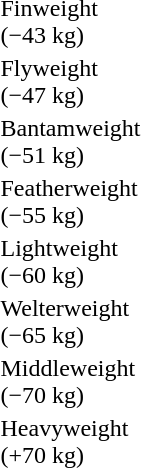<table>
<tr>
<td rowspan=2>Finweight <br>(−43 kg)</td>
<td rowspan=2></td>
<td rowspan=2></td>
<td></td>
</tr>
<tr>
<td></td>
</tr>
<tr>
<td rowspan=2>Flyweight <br>(−47 kg)</td>
<td rowspan=2></td>
<td rowspan=2></td>
<td></td>
</tr>
<tr>
<td></td>
</tr>
<tr>
<td rowspan=2>Bantamweight <br>(−51 kg)</td>
<td rowspan=2></td>
<td rowspan=2></td>
<td></td>
</tr>
<tr>
<td></td>
</tr>
<tr>
<td rowspan=2>Featherweight <br>(−55 kg)</td>
<td rowspan=2></td>
<td rowspan=2></td>
<td></td>
</tr>
<tr>
<td></td>
</tr>
<tr>
<td rowspan=2>Lightweight <br>(−60 kg)</td>
<td rowspan=2></td>
<td rowspan=2></td>
<td></td>
</tr>
<tr>
<td></td>
</tr>
<tr>
<td rowspan=2>Welterweight <br>(−65 kg)</td>
<td rowspan=2></td>
<td rowspan=2></td>
<td></td>
</tr>
<tr>
<td></td>
</tr>
<tr>
<td rowspan=2>Middleweight <br>(−70 kg)</td>
<td rowspan=2></td>
<td rowspan=2></td>
<td></td>
</tr>
<tr>
<td></td>
</tr>
<tr>
<td rowspan=2>Heavyweight <br>(+70 kg)</td>
<td rowspan=2></td>
<td rowspan=2></td>
<td></td>
</tr>
<tr>
<td></td>
</tr>
</table>
